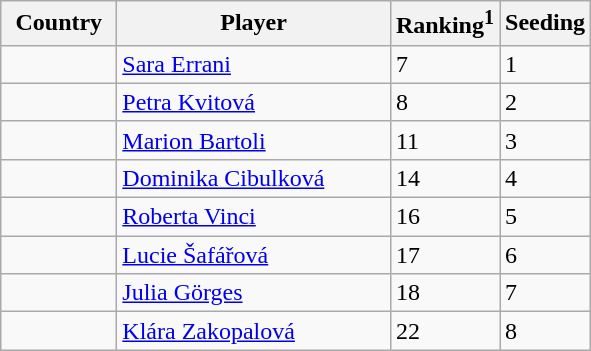<table class="sortable wikitable">
<tr>
<th width="70">Country</th>
<th width="175">Player</th>
<th>Ranking<sup>1</sup></th>
<th>Seeding</th>
</tr>
<tr>
<td></td>
<td><a href='#'>Sara Errani</a></td>
<td>7</td>
<td>1</td>
</tr>
<tr>
<td></td>
<td><a href='#'>Petra Kvitová</a></td>
<td>8</td>
<td>2</td>
</tr>
<tr>
<td></td>
<td><a href='#'>Marion Bartoli</a></td>
<td>11</td>
<td>3</td>
</tr>
<tr>
<td></td>
<td><a href='#'>Dominika Cibulková</a></td>
<td>14</td>
<td>4</td>
</tr>
<tr>
<td></td>
<td><a href='#'>Roberta Vinci</a></td>
<td>16</td>
<td>5</td>
</tr>
<tr>
<td></td>
<td><a href='#'>Lucie Šafářová</a></td>
<td>17</td>
<td>6</td>
</tr>
<tr>
<td></td>
<td><a href='#'>Julia Görges</a></td>
<td>18</td>
<td>7</td>
</tr>
<tr>
<td></td>
<td><a href='#'>Klára Zakopalová</a></td>
<td>22</td>
<td>8</td>
</tr>
</table>
